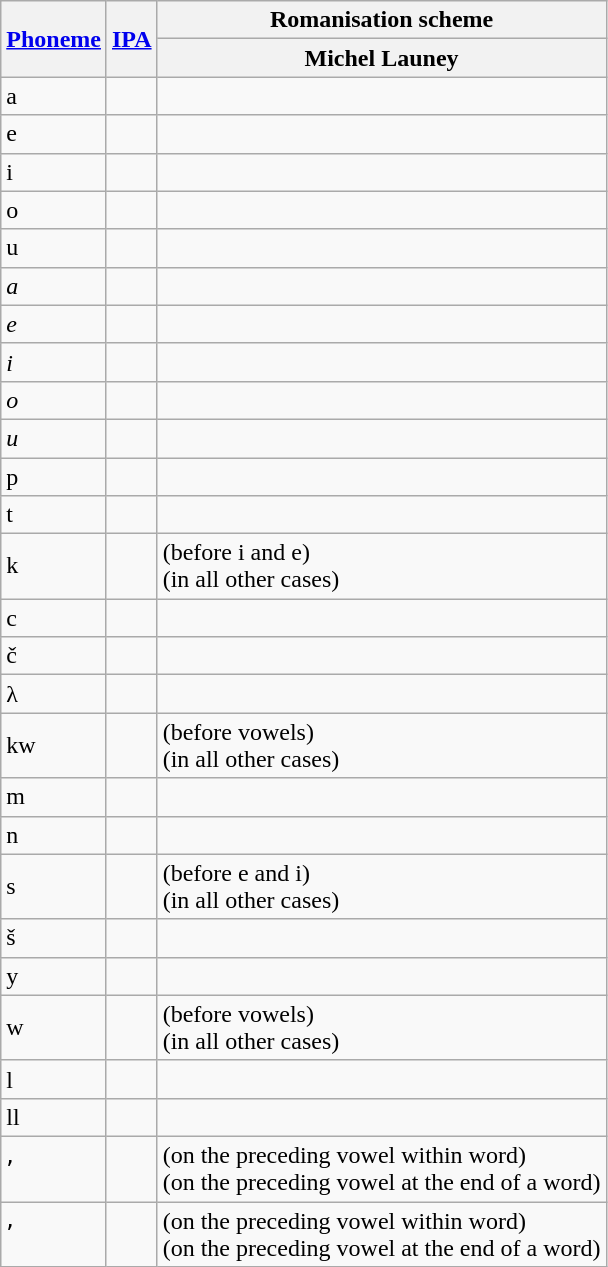<table class="wikitable" id="letters_chart">
<tr>
<th rowspan="2"><a href='#'>Phoneme</a></th>
<th rowspan="2"><a href='#'>IPA</a></th>
<th colspan="7">Romanisation scheme</th>
</tr>
<tr>
<th>Michel Launey</th>
</tr>
<tr>
<td>a</td>
<td></td>
<td></td>
</tr>
<tr>
<td>e</td>
<td></td>
<td></td>
</tr>
<tr>
<td>i</td>
<td></td>
<td></td>
</tr>
<tr>
<td>o</td>
<td></td>
<td></td>
</tr>
<tr>
<td>u</td>
<td></td>
<td></td>
</tr>
<tr>
<td><em>a</em></td>
<td></td>
<td></td>
</tr>
<tr>
<td><em>e</em></td>
<td></td>
<td></td>
</tr>
<tr>
<td><em>i</em></td>
<td></td>
<td></td>
</tr>
<tr>
<td><em>o</em></td>
<td></td>
<td></td>
</tr>
<tr>
<td><em>u</em></td>
<td></td>
<td></td>
</tr>
<tr>
<td>p</td>
<td></td>
<td></td>
</tr>
<tr>
<td>t</td>
<td></td>
<td></td>
</tr>
<tr>
<td>k</td>
<td></td>
<td> (before i and e)<br> (in all other cases)</td>
</tr>
<tr>
<td>c</td>
<td></td>
<td></td>
</tr>
<tr>
<td>č</td>
<td></td>
<td></td>
</tr>
<tr>
<td>λ</td>
<td></td>
<td></td>
</tr>
<tr>
<td>kw</td>
<td></td>
<td> (before vowels)<br> (in all other cases)</td>
</tr>
<tr>
<td>m</td>
<td></td>
<td></td>
</tr>
<tr>
<td>n</td>
<td></td>
<td></td>
</tr>
<tr>
<td>s</td>
<td></td>
<td> (before e and i)<br> (in all other cases)</td>
</tr>
<tr>
<td>š</td>
<td></td>
<td></td>
</tr>
<tr>
<td>y</td>
<td></td>
<td></td>
</tr>
<tr>
<td>w</td>
<td></td>
<td> (before vowels)<br> (in all other cases)</td>
</tr>
<tr>
<td>l</td>
<td></td>
<td></td>
</tr>
<tr>
<td>ll</td>
<td></td>
<td></td>
</tr>
<tr>
<td>ʼ</td>
<td></td>
<td> (on the preceding vowel within word)<br> (on the preceding vowel at the end of a word)</td>
</tr>
<tr>
<td>ʼ</td>
<td></td>
<td> (on the preceding vowel within word)<br> (on the preceding vowel at the end of a word)</td>
</tr>
</table>
